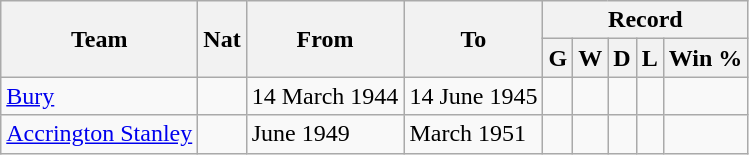<table class="wikitable" style="text-align:center">
<tr>
<th rowspan="2">Team</th>
<th rowspan="2">Nat</th>
<th rowspan="2">From</th>
<th rowspan="2">To</th>
<th colspan="5">Record</th>
</tr>
<tr>
<th>G</th>
<th>W</th>
<th>D</th>
<th>L</th>
<th>Win %</th>
</tr>
<tr>
<td style="text-align:left"><a href='#'>Bury</a></td>
<td></td>
<td style="text-align:left">14 March 1944</td>
<td style="text-align:left">14 June 1945</td>
<td></td>
<td></td>
<td></td>
<td></td>
<td></td>
</tr>
<tr>
<td style="text-align:left"><a href='#'>Accrington Stanley</a></td>
<td></td>
<td style="text-align:left">June 1949</td>
<td style="text-align:left">March 1951</td>
<td></td>
<td></td>
<td></td>
<td></td>
<td></td>
</tr>
</table>
